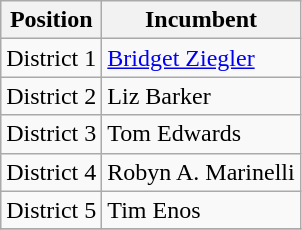<table class=wikitable>
<tr>
<th>Position</th>
<th>Incumbent</th>
</tr>
<tr>
<td>District 1</td>
<td><a href='#'>Bridget Ziegler</a></td>
</tr>
<tr>
<td>District 2</td>
<td>Liz Barker</td>
</tr>
<tr>
<td>District 3</td>
<td>Tom Edwards</td>
</tr>
<tr>
<td>District 4</td>
<td>Robyn A. Marinelli</td>
</tr>
<tr>
<td>District 5</td>
<td>Tim Enos</td>
</tr>
<tr>
</tr>
</table>
